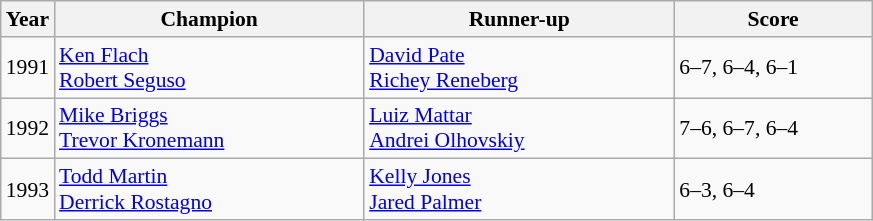<table class="wikitable" style="font-size:90%">
<tr>
<th>Year</th>
<th width="200">Champion</th>
<th width="200">Runner-up</th>
<th width="125">Score</th>
</tr>
<tr>
<td>1991</td>
<td> <a href='#'>Ken Flach</a><br> <a href='#'>Robert Seguso</a></td>
<td> <a href='#'>David Pate</a><br> <a href='#'>Richey Reneberg</a></td>
<td>6–7, 6–4, 6–1</td>
</tr>
<tr>
<td>1992</td>
<td> <a href='#'>Mike Briggs</a><br> <a href='#'>Trevor Kronemann</a></td>
<td> <a href='#'>Luiz Mattar</a><br> <a href='#'>Andrei Olhovskiy</a></td>
<td>7–6, 6–7, 6–4</td>
</tr>
<tr>
<td>1993</td>
<td> <a href='#'>Todd Martin</a><br> <a href='#'>Derrick Rostagno</a></td>
<td> <a href='#'>Kelly Jones</a><br> <a href='#'>Jared Palmer</a></td>
<td>6–3, 6–4</td>
</tr>
</table>
